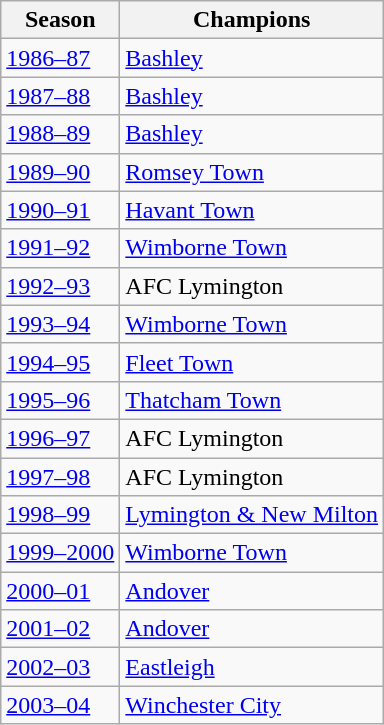<table class="wikitable">
<tr>
<th>Season</th>
<th>Champions</th>
</tr>
<tr>
<td><a href='#'>1986–87</a></td>
<td><a href='#'>Bashley</a></td>
</tr>
<tr>
<td><a href='#'>1987–88</a></td>
<td><a href='#'>Bashley</a></td>
</tr>
<tr>
<td><a href='#'>1988–89</a></td>
<td><a href='#'>Bashley</a></td>
</tr>
<tr>
<td><a href='#'>1989–90</a></td>
<td><a href='#'>Romsey Town</a></td>
</tr>
<tr>
<td><a href='#'>1990–91</a></td>
<td><a href='#'>Havant Town</a></td>
</tr>
<tr>
<td><a href='#'>1991–92</a></td>
<td><a href='#'>Wimborne Town</a></td>
</tr>
<tr>
<td><a href='#'>1992–93</a></td>
<td>AFC Lymington</td>
</tr>
<tr>
<td><a href='#'>1993–94</a></td>
<td><a href='#'>Wimborne Town</a></td>
</tr>
<tr>
<td><a href='#'>1994–95</a></td>
<td><a href='#'>Fleet Town</a></td>
</tr>
<tr>
<td><a href='#'>1995–96</a></td>
<td><a href='#'>Thatcham Town</a></td>
</tr>
<tr>
<td><a href='#'>1996–97</a></td>
<td>AFC Lymington</td>
</tr>
<tr>
<td><a href='#'>1997–98</a></td>
<td>AFC Lymington</td>
</tr>
<tr>
<td><a href='#'>1998–99</a></td>
<td><a href='#'>Lymington & New Milton</a></td>
</tr>
<tr>
<td><a href='#'>1999–2000</a></td>
<td><a href='#'>Wimborne Town</a></td>
</tr>
<tr>
<td><a href='#'>2000–01</a></td>
<td><a href='#'>Andover</a></td>
</tr>
<tr>
<td><a href='#'>2001–02</a></td>
<td><a href='#'>Andover</a></td>
</tr>
<tr>
<td><a href='#'>2002–03</a></td>
<td><a href='#'>Eastleigh</a></td>
</tr>
<tr>
<td><a href='#'>2003–04</a></td>
<td><a href='#'>Winchester City</a></td>
</tr>
</table>
